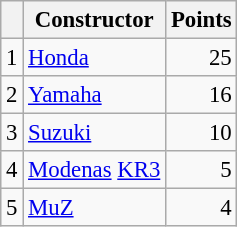<table class="wikitable" style="font-size: 95%;">
<tr>
<th></th>
<th>Constructor</th>
<th>Points</th>
</tr>
<tr>
<td align=center>1</td>
<td> <a href='#'>Honda</a></td>
<td align=right>25</td>
</tr>
<tr>
<td align=center>2</td>
<td> <a href='#'>Yamaha</a></td>
<td align=right>16</td>
</tr>
<tr>
<td align=center>3</td>
<td> <a href='#'>Suzuki</a></td>
<td align=right>10</td>
</tr>
<tr>
<td align=center>4</td>
<td> <a href='#'>Modenas</a> <a href='#'>KR3</a></td>
<td align=right>5</td>
</tr>
<tr>
<td align=center>5</td>
<td> <a href='#'>MuZ</a></td>
<td align=right>4</td>
</tr>
</table>
